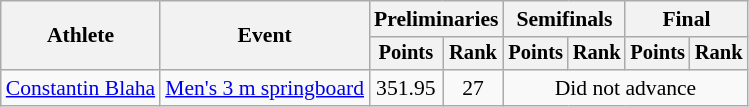<table class=wikitable style="font-size:90%">
<tr>
<th rowspan="2">Athlete</th>
<th rowspan="2">Event</th>
<th colspan="2">Preliminaries</th>
<th colspan="2">Semifinals</th>
<th colspan="2">Final</th>
</tr>
<tr style="font-size:95%">
<th>Points</th>
<th>Rank</th>
<th>Points</th>
<th>Rank</th>
<th>Points</th>
<th>Rank</th>
</tr>
<tr align=center>
<td align=left><a href='#'>Constantin Blaha</a></td>
<td align=left><a href='#'>Men's 3 m springboard</a></td>
<td>351.95</td>
<td>27</td>
<td colspan=4>Did not advance</td>
</tr>
</table>
